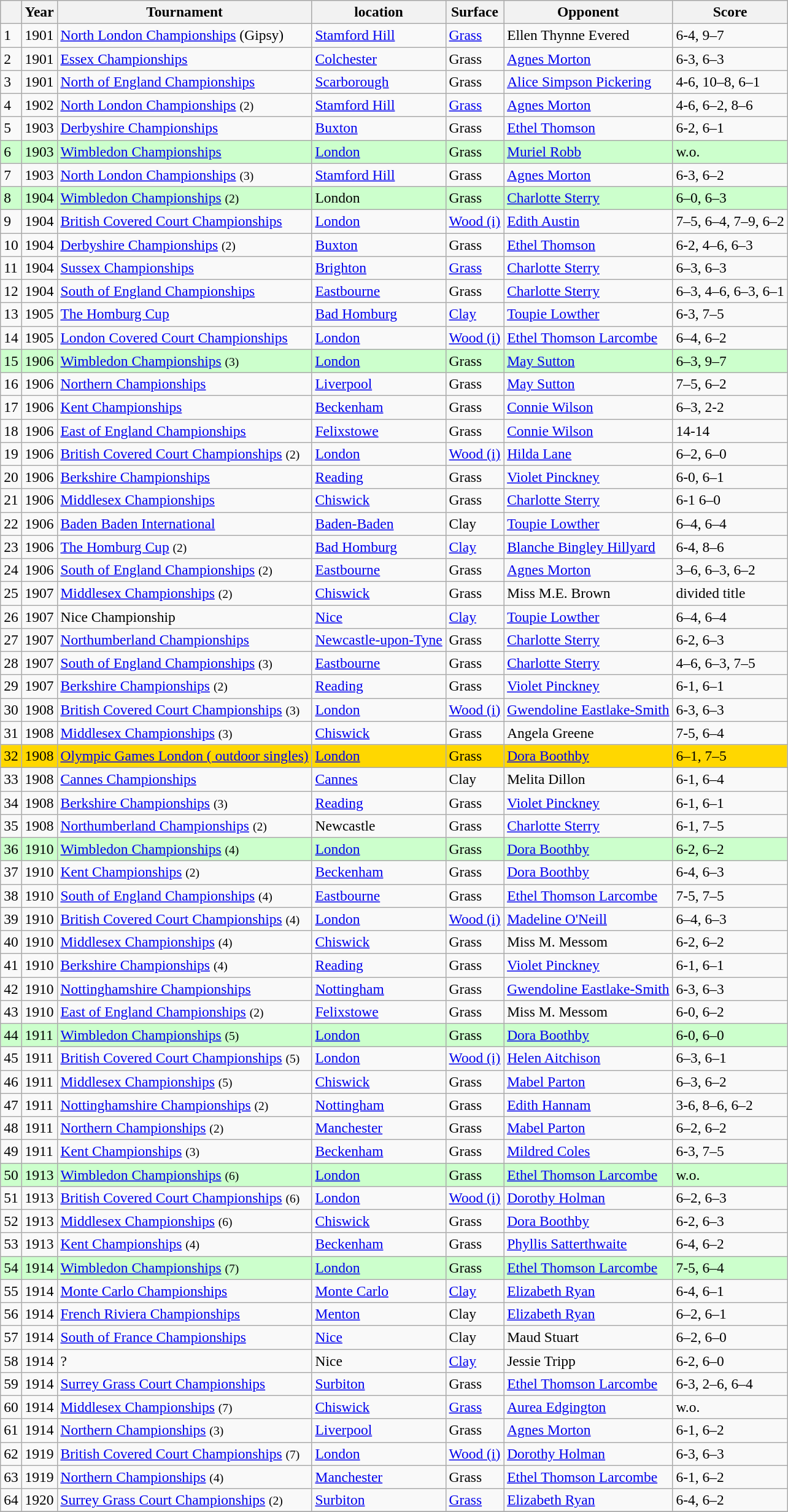<table class="sortable wikitable titre-en-couleur" style="font-size: 98%">
<tr style="background:#cccccc;">
<th scope=col></th>
<th scope=col>Year</th>
<th scope=col>Tournament</th>
<th scope=col>location</th>
<th scope=col>Surface</th>
<th scope=col>Opponent</th>
<th scope=col>Score</th>
</tr>
<tr>
<td>1</td>
<td>1901</td>
<td><a href='#'>North London Championships</a> (Gipsy)</td>
<td><a href='#'>Stamford Hill</a></td>
<td><a href='#'>Grass</a></td>
<td> Ellen Thynne Evered</td>
<td>6-4, 9–7</td>
</tr>
<tr>
<td>2</td>
<td>1901</td>
<td><a href='#'>Essex Championships</a></td>
<td><a href='#'>Colchester</a></td>
<td>Grass</td>
<td> <a href='#'>Agnes Morton</a></td>
<td>6-3, 6–3</td>
</tr>
<tr>
<td>3</td>
<td>1901</td>
<td><a href='#'>North of England Championships</a></td>
<td><a href='#'>Scarborough</a></td>
<td>Grass</td>
<td> <a href='#'>Alice Simpson Pickering</a></td>
<td>4-6, 10–8, 6–1</td>
</tr>
<tr>
<td>4</td>
<td>1902</td>
<td><a href='#'>North London Championships</a> <small>(2)</small></td>
<td><a href='#'>Stamford Hill</a></td>
<td><a href='#'>Grass</a></td>
<td> <a href='#'>Agnes Morton</a></td>
<td>4-6, 6–2, 8–6</td>
</tr>
<tr>
<td>5</td>
<td>1903</td>
<td><a href='#'>Derbyshire Championships</a></td>
<td><a href='#'>Buxton</a></td>
<td>Grass</td>
<td> <a href='#'>Ethel Thomson</a></td>
<td>6-2, 6–1</td>
</tr>
<tr style="background:#CCFFCC;">
<td>6</td>
<td>1903</td>
<td><a href='#'>Wimbledon Championships</a></td>
<td><a href='#'>London</a></td>
<td>Grass</td>
<td> <a href='#'>Muriel Robb</a></td>
<td>w.o.</td>
</tr>
<tr>
<td>7</td>
<td>1903</td>
<td><a href='#'>North London Championships</a> <small>(3)</small></td>
<td><a href='#'>Stamford Hill</a></td>
<td>Grass</td>
<td> <a href='#'>Agnes Morton</a></td>
<td>6-3, 6–2</td>
</tr>
<tr style="background:#CCFFCC;">
<td>8</td>
<td>1904</td>
<td><a href='#'>Wimbledon Championships</a> <small>(2)</small></td>
<td>London</td>
<td>Grass</td>
<td> <a href='#'>Charlotte Sterry</a></td>
<td>6–0, 6–3</td>
</tr>
<tr>
<td>9</td>
<td>1904</td>
<td><a href='#'>British Covered Court Championships</a></td>
<td><a href='#'>London</a></td>
<td><a href='#'>Wood (i)</a></td>
<td> <a href='#'>Edith Austin</a></td>
<td>7–5, 6–4, 7–9, 6–2</td>
</tr>
<tr>
<td>10</td>
<td>1904</td>
<td><a href='#'>Derbyshire Championships</a> <small>(2)</small></td>
<td><a href='#'>Buxton</a></td>
<td>Grass</td>
<td> <a href='#'>Ethel Thomson</a></td>
<td>6-2, 4–6, 6–3</td>
</tr>
<tr>
<td>11</td>
<td>1904</td>
<td><a href='#'>Sussex Championships</a></td>
<td><a href='#'>Brighton</a></td>
<td><a href='#'>Grass</a></td>
<td> <a href='#'>Charlotte Sterry</a></td>
<td>6–3, 6–3</td>
</tr>
<tr>
<td>12</td>
<td>1904</td>
<td><a href='#'>South of England Championships</a></td>
<td><a href='#'>Eastbourne</a></td>
<td>Grass</td>
<td> <a href='#'>Charlotte Sterry</a></td>
<td>6–3, 4–6, 6–3, 6–1</td>
</tr>
<tr>
<td>13</td>
<td>1905</td>
<td><a href='#'>The Homburg Cup</a></td>
<td><a href='#'>Bad Homburg</a></td>
<td><a href='#'>Clay</a></td>
<td> <a href='#'>Toupie Lowther</a></td>
<td>6-3, 7–5</td>
</tr>
<tr>
<td>14</td>
<td>1905</td>
<td><a href='#'>London Covered Court Championships</a></td>
<td><a href='#'>London</a></td>
<td><a href='#'>Wood (i)</a></td>
<td> <a href='#'>Ethel Thomson Larcombe</a></td>
<td>6–4, 6–2</td>
</tr>
<tr style="background:#CCFFCC;">
<td>15</td>
<td>1906</td>
<td><a href='#'>Wimbledon Championships</a> <small>(3)</small></td>
<td><a href='#'>London</a></td>
<td>Grass</td>
<td> <a href='#'>May Sutton</a></td>
<td>6–3, 9–7</td>
</tr>
<tr>
<td>16</td>
<td>1906</td>
<td><a href='#'>Northern Championships</a></td>
<td><a href='#'>Liverpool</a></td>
<td>Grass</td>
<td> <a href='#'>May Sutton</a></td>
<td>7–5, 6–2</td>
</tr>
<tr>
<td>17</td>
<td>1906</td>
<td><a href='#'>Kent Championships</a></td>
<td><a href='#'>Beckenham</a></td>
<td>Grass</td>
<td> <a href='#'>Connie Wilson</a></td>
<td>6–3, 2-2</td>
</tr>
<tr>
<td>18</td>
<td>1906</td>
<td><a href='#'>East of England Championships</a></td>
<td><a href='#'>Felixstowe</a></td>
<td>Grass</td>
<td> <a href='#'>Connie Wilson</a></td>
<td>14-14</td>
</tr>
<tr>
<td>19</td>
<td>1906</td>
<td><a href='#'>British Covered Court Championships</a> <small>(2)</small></td>
<td><a href='#'>London</a></td>
<td><a href='#'>Wood (i)</a></td>
<td> <a href='#'>Hilda Lane</a></td>
<td>6–2, 6–0</td>
</tr>
<tr>
<td>20</td>
<td>1906</td>
<td><a href='#'>Berkshire Championships</a></td>
<td><a href='#'>Reading</a></td>
<td>Grass</td>
<td> <a href='#'>Violet Pinckney</a></td>
<td>6-0, 6–1</td>
</tr>
<tr>
<td>21</td>
<td>1906</td>
<td><a href='#'>Middlesex Championships</a></td>
<td><a href='#'>Chiswick</a></td>
<td>Grass</td>
<td> <a href='#'>Charlotte Sterry</a></td>
<td>6-1 6–0</td>
</tr>
<tr>
<td>22</td>
<td>1906</td>
<td><a href='#'>Baden Baden International</a></td>
<td><a href='#'>Baden-Baden</a></td>
<td>Clay</td>
<td> <a href='#'>Toupie Lowther</a></td>
<td>6–4, 6–4</td>
</tr>
<tr>
<td>23</td>
<td>1906</td>
<td><a href='#'>The Homburg Cup</a> <small>(2)</small></td>
<td><a href='#'>Bad Homburg</a></td>
<td><a href='#'>Clay</a></td>
<td> <a href='#'>Blanche Bingley Hillyard</a></td>
<td>6-4, 8–6</td>
</tr>
<tr>
<td>24</td>
<td>1906</td>
<td><a href='#'>South of England Championships</a> <small>(2)</small></td>
<td><a href='#'>Eastbourne</a></td>
<td>Grass</td>
<td> <a href='#'>Agnes Morton</a></td>
<td>3–6, 6–3, 6–2</td>
</tr>
<tr>
<td>25</td>
<td>1907</td>
<td><a href='#'>Middlesex Championships</a> <small>(2)</small></td>
<td><a href='#'>Chiswick</a></td>
<td>Grass</td>
<td> Miss M.E. Brown</td>
<td>divided title</td>
</tr>
<tr>
<td>26</td>
<td>1907</td>
<td>Nice Championship</td>
<td><a href='#'>Nice</a></td>
<td><a href='#'>Clay</a></td>
<td> <a href='#'>Toupie Lowther</a></td>
<td>6–4, 6–4</td>
</tr>
<tr>
<td>27</td>
<td>1907</td>
<td><a href='#'>Northumberland Championships</a></td>
<td><a href='#'>Newcastle-upon-Tyne</a></td>
<td>Grass</td>
<td> <a href='#'>Charlotte Sterry</a></td>
<td>6-2, 6–3</td>
</tr>
<tr>
<td>28</td>
<td>1907</td>
<td><a href='#'>South of England Championships</a> <small>(3)</small></td>
<td><a href='#'>Eastbourne</a></td>
<td>Grass</td>
<td> <a href='#'>Charlotte Sterry</a></td>
<td>4–6, 6–3, 7–5</td>
</tr>
<tr>
<td>29</td>
<td>1907</td>
<td><a href='#'>Berkshire Championships</a> <small>(2)</small></td>
<td><a href='#'>Reading</a></td>
<td>Grass</td>
<td> <a href='#'>Violet Pinckney</a></td>
<td>6-1, 6–1</td>
</tr>
<tr>
<td>30</td>
<td>1908</td>
<td><a href='#'>British Covered Court Championships</a> <small>(3)</small></td>
<td><a href='#'>London</a></td>
<td><a href='#'>Wood (i)</a></td>
<td> <a href='#'>Gwendoline Eastlake-Smith</a></td>
<td>6-3, 6–3</td>
</tr>
<tr>
<td>31</td>
<td>1908</td>
<td><a href='#'>Middlesex Championships</a> <small>(3)</small></td>
<td><a href='#'>Chiswick</a></td>
<td>Grass</td>
<td> Angela Greene</td>
<td>7-5, 6–4</td>
</tr>
<tr style="background:gold;">
<td>32</td>
<td>1908</td>
<td><a href='#'>Olympic Games London ( outdoor singles)</a></td>
<td><a href='#'>London</a></td>
<td>Grass</td>
<td> <a href='#'>Dora Boothby</a></td>
<td>6–1, 7–5</td>
</tr>
<tr>
<td>33</td>
<td>1908</td>
<td><a href='#'>Cannes Championships</a></td>
<td><a href='#'>Cannes</a></td>
<td>Clay</td>
<td> Melita Dillon</td>
<td>6-1, 6–4</td>
</tr>
<tr>
<td>34</td>
<td>1908</td>
<td><a href='#'>Berkshire Championships</a> <small>(3)</small></td>
<td><a href='#'>Reading</a></td>
<td>Grass</td>
<td> <a href='#'>Violet Pinckney</a></td>
<td>6-1, 6–1</td>
</tr>
<tr>
<td>35</td>
<td>1908</td>
<td><a href='#'>Northumberland Championships</a> <small>(2)</small></td>
<td>Newcastle</td>
<td>Grass</td>
<td> <a href='#'>Charlotte Sterry</a></td>
<td>6-1, 7–5</td>
</tr>
<tr style="background:#CCFFCC;">
<td>36</td>
<td>1910</td>
<td><a href='#'>Wimbledon Championships</a> <small>(4)</small></td>
<td><a href='#'>London</a></td>
<td>Grass</td>
<td> <a href='#'>Dora Boothby</a></td>
<td>6-2, 6–2</td>
</tr>
<tr>
<td>37</td>
<td>1910</td>
<td><a href='#'>Kent Championships</a> <small>(2)</small></td>
<td><a href='#'>Beckenham</a></td>
<td>Grass</td>
<td> <a href='#'>Dora Boothby</a></td>
<td>6-4, 6–3</td>
</tr>
<tr>
<td>38</td>
<td>1910</td>
<td><a href='#'>South of England Championships</a> <small>(4)</small></td>
<td><a href='#'>Eastbourne</a></td>
<td>Grass</td>
<td> <a href='#'>Ethel Thomson Larcombe</a></td>
<td>7-5, 7–5</td>
</tr>
<tr>
<td>39</td>
<td>1910</td>
<td><a href='#'>British Covered Court Championships</a> <small>(4)</small></td>
<td><a href='#'>London</a></td>
<td><a href='#'>Wood (i)</a></td>
<td> <a href='#'>Madeline O'Neill</a></td>
<td>6–4, 6–3</td>
</tr>
<tr>
<td>40</td>
<td>1910</td>
<td><a href='#'>Middlesex Championships</a> <small>(4)</small></td>
<td><a href='#'>Chiswick</a></td>
<td>Grass</td>
<td> Miss M. Messom</td>
<td>6-2, 6–2</td>
</tr>
<tr>
<td>41</td>
<td>1910</td>
<td><a href='#'>Berkshire Championships</a> <small>(4)</small></td>
<td><a href='#'>Reading</a></td>
<td>Grass</td>
<td> <a href='#'>Violet Pinckney</a></td>
<td>6-1, 6–1</td>
</tr>
<tr>
<td>42</td>
<td>1910</td>
<td><a href='#'>Nottinghamshire Championships</a></td>
<td><a href='#'>Nottingham</a></td>
<td>Grass</td>
<td> <a href='#'>Gwendoline Eastlake-Smith</a></td>
<td>6-3, 6–3</td>
</tr>
<tr>
<td>43</td>
<td>1910</td>
<td><a href='#'>East of England Championships</a> <small>(2)</small></td>
<td><a href='#'>Felixstowe</a></td>
<td>Grass</td>
<td> Miss M. Messom</td>
<td>6-0, 6–2</td>
</tr>
<tr style="background:#CCFFCC;">
<td>44</td>
<td>1911</td>
<td><a href='#'>Wimbledon Championships</a> <small>(5)</small></td>
<td><a href='#'>London</a></td>
<td>Grass</td>
<td> <a href='#'>Dora Boothby</a></td>
<td>6-0, 6–0</td>
</tr>
<tr>
<td>45</td>
<td>1911</td>
<td><a href='#'>British Covered Court Championships</a> <small>(5)</small></td>
<td><a href='#'>London</a></td>
<td><a href='#'>Wood (i)</a></td>
<td> <a href='#'>Helen Aitchison</a></td>
<td>6–3, 6–1</td>
</tr>
<tr>
<td>46</td>
<td>1911</td>
<td><a href='#'>Middlesex Championships</a> <small>(5)</small></td>
<td><a href='#'>Chiswick</a></td>
<td>Grass</td>
<td> <a href='#'>Mabel Parton</a></td>
<td>6–3, 6–2</td>
</tr>
<tr>
<td>47</td>
<td>1911</td>
<td><a href='#'>Nottinghamshire Championships</a> <small>(2)</small></td>
<td><a href='#'>Nottingham</a></td>
<td>Grass</td>
<td> <a href='#'>Edith Hannam</a></td>
<td>3-6, 8–6, 6–2</td>
</tr>
<tr>
<td>48</td>
<td>1911</td>
<td><a href='#'>Northern Championships</a> <small>(2)</small></td>
<td><a href='#'>Manchester</a></td>
<td>Grass</td>
<td> <a href='#'>Mabel Parton</a></td>
<td>6–2, 6–2</td>
</tr>
<tr>
<td>49</td>
<td>1911</td>
<td><a href='#'>Kent Championships</a> <small>(3)</small></td>
<td><a href='#'>Beckenham</a></td>
<td>Grass</td>
<td> <a href='#'>Mildred Coles</a></td>
<td>6-3, 7–5</td>
</tr>
<tr style="background:#CCFFCC;">
<td>50</td>
<td>1913</td>
<td><a href='#'>Wimbledon Championships</a> <small>(6)</small></td>
<td><a href='#'>London</a></td>
<td>Grass</td>
<td> <a href='#'>Ethel Thomson Larcombe</a></td>
<td>w.o.</td>
</tr>
<tr>
<td>51</td>
<td>1913</td>
<td><a href='#'>British Covered Court Championships</a> <small>(6)</small></td>
<td><a href='#'>London</a></td>
<td><a href='#'>Wood (i)</a></td>
<td> <a href='#'>Dorothy Holman</a></td>
<td>6–2, 6–3</td>
</tr>
<tr>
<td>52</td>
<td>1913</td>
<td><a href='#'>Middlesex Championships</a> <small>(6)</small></td>
<td><a href='#'>Chiswick</a></td>
<td>Grass</td>
<td> <a href='#'>Dora Boothby</a></td>
<td>6-2, 6–3</td>
</tr>
<tr>
<td>53</td>
<td>1913</td>
<td><a href='#'>Kent Championships</a> <small>(4)</small></td>
<td><a href='#'>Beckenham</a></td>
<td>Grass</td>
<td> <a href='#'>Phyllis Satterthwaite</a></td>
<td>6-4, 6–2</td>
</tr>
<tr style="background:#CCFFCC;">
<td>54</td>
<td>1914</td>
<td><a href='#'>Wimbledon Championships</a> <small>(7)</small></td>
<td><a href='#'>London</a></td>
<td>Grass</td>
<td> <a href='#'>Ethel Thomson Larcombe</a></td>
<td>7-5, 6–4</td>
</tr>
<tr>
<td>55</td>
<td>1914</td>
<td><a href='#'>Monte Carlo Championships</a></td>
<td><a href='#'>Monte Carlo</a></td>
<td><a href='#'>Clay</a></td>
<td> <a href='#'>Elizabeth Ryan</a></td>
<td>6-4, 6–1</td>
</tr>
<tr>
<td>56</td>
<td>1914</td>
<td><a href='#'>French Riviera Championships</a></td>
<td><a href='#'>Menton</a></td>
<td>Clay</td>
<td> <a href='#'>Elizabeth Ryan</a></td>
<td>6–2, 6–1</td>
</tr>
<tr>
<td>57</td>
<td>1914</td>
<td><a href='#'>South of France Championships</a></td>
<td><a href='#'>Nice</a></td>
<td>Clay</td>
<td>  Maud Stuart</td>
<td>6–2, 6–0</td>
</tr>
<tr>
<td>58</td>
<td>1914</td>
<td>?</td>
<td>Nice</td>
<td><a href='#'>Clay</a></td>
<td> Jessie Tripp</td>
<td>6-2, 6–0</td>
</tr>
<tr>
<td>59</td>
<td>1914</td>
<td><a href='#'>Surrey Grass Court Championships</a></td>
<td><a href='#'>Surbiton</a></td>
<td>Grass</td>
<td> <a href='#'>Ethel Thomson Larcombe</a></td>
<td>6-3, 2–6, 6–4</td>
</tr>
<tr>
<td>60</td>
<td>1914</td>
<td><a href='#'>Middlesex Championships</a> <small>(7)</small></td>
<td><a href='#'>Chiswick</a></td>
<td><a href='#'>Grass</a></td>
<td> <a href='#'>Aurea Edgington</a></td>
<td>w.o.</td>
</tr>
<tr>
<td>61</td>
<td>1914</td>
<td><a href='#'>Northern Championships</a> <small>(3)</small></td>
<td><a href='#'>Liverpool</a></td>
<td>Grass</td>
<td> <a href='#'>Agnes Morton</a></td>
<td>6-1, 6–2</td>
</tr>
<tr>
<td>62</td>
<td>1919</td>
<td><a href='#'>British Covered Court Championships</a> <small>(7)</small></td>
<td><a href='#'>London</a></td>
<td><a href='#'>Wood (i)</a></td>
<td> <a href='#'>Dorothy Holman</a></td>
<td>6-3, 6–3</td>
</tr>
<tr>
<td>63</td>
<td>1919</td>
<td><a href='#'>Northern Championships</a> <small>(4)</small></td>
<td><a href='#'>Manchester</a></td>
<td>Grass</td>
<td> <a href='#'>Ethel Thomson Larcombe</a></td>
<td>6-1, 6–2</td>
</tr>
<tr>
<td>64</td>
<td>1920</td>
<td><a href='#'>Surrey Grass Court Championships</a> <small>(2)</small></td>
<td><a href='#'>Surbiton</a></td>
<td><a href='#'>Grass</a></td>
<td> <a href='#'>Elizabeth Ryan</a></td>
<td>6-4, 6–2</td>
</tr>
<tr>
</tr>
</table>
